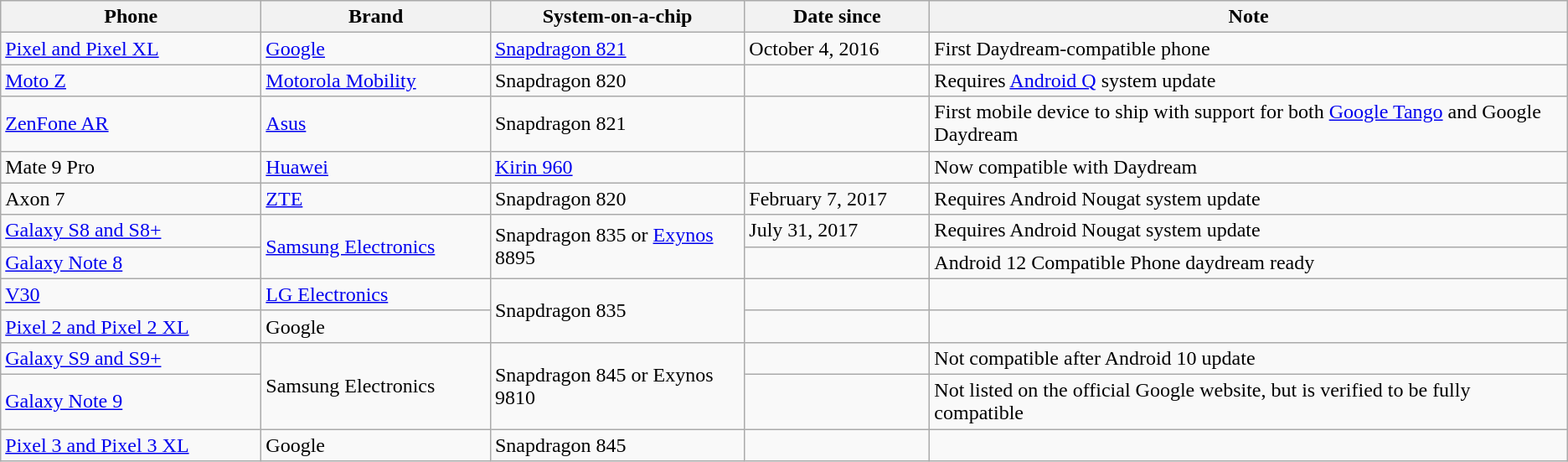<table class="wikitable">
<tr>
<th width="200px">Phone</th>
<th width="175px">Brand</th>
<th>System-on-a-chip</th>
<th width="140px">Date since</th>
<th>Note</th>
</tr>
<tr>
<td><a href='#'>Pixel and Pixel XL</a></td>
<td><a href='#'>Google</a></td>
<td><a href='#'>Snapdragon 821</a></td>
<td>October 4, 2016</td>
<td>First Daydream-compatible phone</td>
</tr>
<tr>
<td><a href='#'>Moto Z</a></td>
<td><a href='#'>Motorola Mobility</a></td>
<td>Snapdragon 820</td>
<td></td>
<td>Requires <a href='#'>Android Q</a> system update</td>
</tr>
<tr>
<td><a href='#'>ZenFone AR</a></td>
<td><a href='#'>Asus</a></td>
<td>Snapdragon 821</td>
<td></td>
<td>First mobile device to ship with support for both <a href='#'>Google Tango</a> and Google Daydream</td>
</tr>
<tr>
<td>Mate 9 Pro</td>
<td><a href='#'>Huawei</a></td>
<td><a href='#'>Kirin 960</a></td>
<td></td>
<td>Now compatible with Daydream</td>
</tr>
<tr>
<td>Axon 7</td>
<td><a href='#'>ZTE</a></td>
<td>Snapdragon 820</td>
<td>February 7, 2017</td>
<td>Requires Android Nougat system update</td>
</tr>
<tr>
<td><a href='#'>Galaxy S8 and S8+</a></td>
<td rowspan="2"><a href='#'>Samsung Electronics</a></td>
<td rowspan="2">Snapdragon 835 or <a href='#'>Exynos</a> 8895</td>
<td>July 31, 2017</td>
<td>Requires Android Nougat system update</td>
</tr>
<tr>
<td><a href='#'>Galaxy Note 8</a></td>
<td></td>
<td>Android 12 Compatible Phone daydream ready</td>
</tr>
<tr>
<td><a href='#'>V30</a></td>
<td><a href='#'>LG Electronics</a></td>
<td rowspan="2">Snapdragon 835</td>
<td></td>
<td></td>
</tr>
<tr>
<td><a href='#'>Pixel 2 and Pixel 2 XL</a></td>
<td>Google</td>
<td></td>
<td></td>
</tr>
<tr>
<td><a href='#'>Galaxy S9 and S9+</a></td>
<td rowspan="2">Samsung Electronics</td>
<td rowspan="2">Snapdragon 845 or Exynos 9810</td>
<td></td>
<td>Not compatible after Android 10 update</td>
</tr>
<tr>
<td><a href='#'>Galaxy Note 9</a></td>
<td></td>
<td>Not listed on the official Google website, but is verified to be fully compatible</td>
</tr>
<tr>
<td><a href='#'>Pixel 3 and Pixel 3 XL</a></td>
<td>Google</td>
<td>Snapdragon 845</td>
<td></td>
<td></td>
</tr>
</table>
